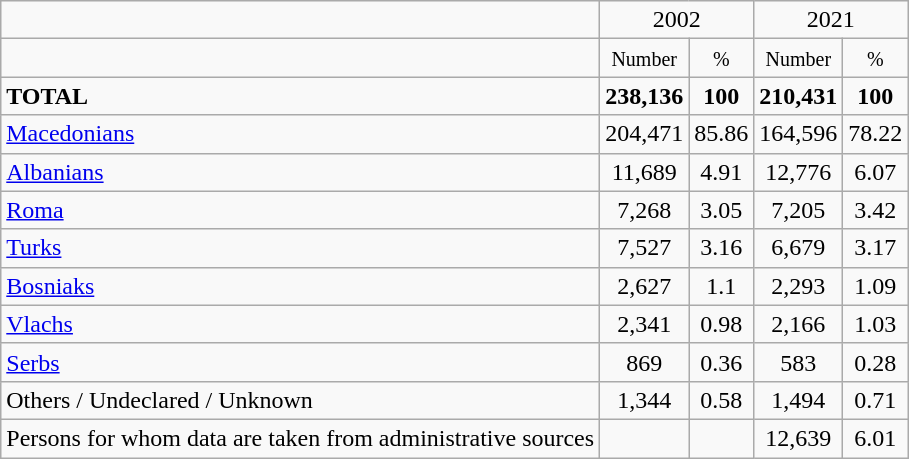<table class="wikitable">
<tr>
<td></td>
<td colspan="2" align="center">2002</td>
<td colspan="2" align="center">2021</td>
</tr>
<tr>
<td></td>
<td align="center"><small>Number</small></td>
<td align="center"><small>%</small></td>
<td align="center"><small>Number</small></td>
<td align="center"><small>%</small></td>
</tr>
<tr>
<td><strong>TOTAL</strong></td>
<td align="center"><strong>238,136</strong></td>
<td align="center"><strong>100</strong></td>
<td align="center"><strong>210,431</strong></td>
<td align="center"><strong>100</strong></td>
</tr>
<tr>
<td><a href='#'>Macedonians</a></td>
<td align="center">204,471</td>
<td align="center">85.86</td>
<td align="center">164,596</td>
<td align="center">78.22</td>
</tr>
<tr>
<td><a href='#'>Albanians</a></td>
<td align="center">11,689</td>
<td align="center">4.91</td>
<td align="center">12,776</td>
<td align="center">6.07</td>
</tr>
<tr>
<td><a href='#'>Roma</a></td>
<td align="center">7,268</td>
<td align="center">3.05</td>
<td align="center">7,205</td>
<td align="center">3.42</td>
</tr>
<tr>
<td><a href='#'>Turks</a></td>
<td align="center">7,527</td>
<td align="center">3.16</td>
<td align="center">6,679</td>
<td align="center">3.17</td>
</tr>
<tr>
<td><a href='#'>Bosniaks</a></td>
<td align="center">2,627</td>
<td align="center">1.1</td>
<td align="center">2,293</td>
<td align="center">1.09</td>
</tr>
<tr>
<td><a href='#'>Vlachs</a></td>
<td align="center">2,341</td>
<td align="center">0.98</td>
<td align="center">2,166</td>
<td align="center">1.03</td>
</tr>
<tr>
<td><a href='#'>Serbs</a></td>
<td align="center">869</td>
<td align="center">0.36</td>
<td align="center">583</td>
<td align="center">0.28</td>
</tr>
<tr>
<td>Others / Undeclared / Unknown</td>
<td align="center">1,344</td>
<td align="center">0.58</td>
<td align="center">1,494</td>
<td align="center">0.71</td>
</tr>
<tr>
<td>Persons for whom data are taken from administrative sources</td>
<td></td>
<td></td>
<td align="center">12,639</td>
<td align="center">6.01</td>
</tr>
</table>
